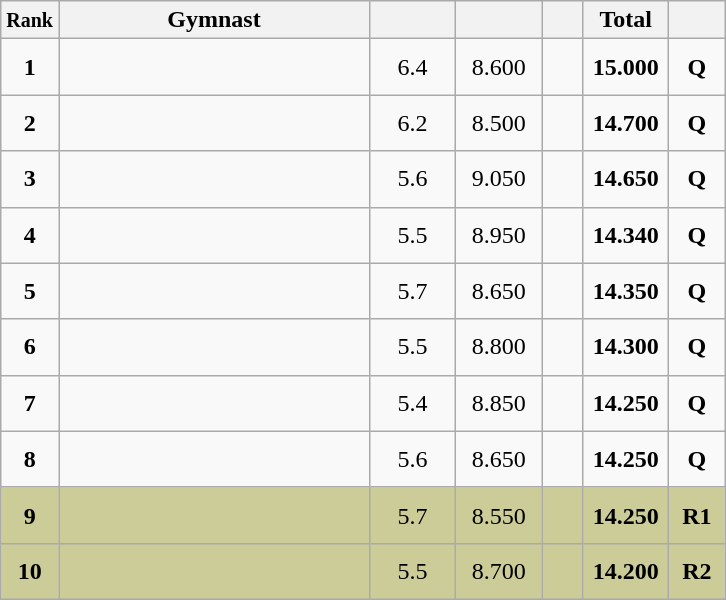<table style="text-align:center;" class="wikitable sortable">
<tr>
<th scope="col" style="width:15px;"><small>Rank</small></th>
<th scope="col" style="width:200px;">Gymnast</th>
<th scope="col" style="width:50px;"><small></small></th>
<th scope="col" style="width:50px;"><small></small></th>
<th scope="col" style="width:20px;"><small></small></th>
<th scope="col" style="width:50px;">Total</th>
<th scope="col" style="width:30px;"><small></small></th>
</tr>
<tr>
<td scope="row" style="text-align:center"><strong>1</strong></td>
<td style="height:30px; text-align:left;"></td>
<td>6.4</td>
<td>8.600</td>
<td></td>
<td><strong>15.000</strong></td>
<td><strong>Q</strong></td>
</tr>
<tr>
<td scope="row" style="text-align:center"><strong>2</strong></td>
<td style="height:30px; text-align:left;"></td>
<td>6.2</td>
<td>8.500</td>
<td></td>
<td><strong>14.700</strong></td>
<td><strong>Q</strong></td>
</tr>
<tr>
<td scope="row" style="text-align:center"><strong>3</strong></td>
<td style="height:30px; text-align:left;"></td>
<td>5.6</td>
<td>9.050</td>
<td></td>
<td><strong>14.650</strong></td>
<td><strong>Q</strong></td>
</tr>
<tr>
<td scope="row" style="text-align:center"><strong>4</strong></td>
<td style="height:30px; text-align:left;"></td>
<td>5.5</td>
<td>8.950</td>
<td></td>
<td><strong>14.340</strong></td>
<td><strong>Q</strong></td>
</tr>
<tr>
<td scope="row" style="text-align:center"><strong>5</strong></td>
<td style="height:30px; text-align:left;"></td>
<td>5.7</td>
<td>8.650</td>
<td></td>
<td><strong>14.350</strong></td>
<td><strong>Q</strong></td>
</tr>
<tr>
<td scope="row" style="text-align:center"><strong>6</strong></td>
<td style="height:30px; text-align:left;"></td>
<td>5.5</td>
<td>8.800</td>
<td></td>
<td><strong>14.300</strong></td>
<td><strong>Q</strong></td>
</tr>
<tr>
<td scope="row" style="text-align:center"><strong>7</strong></td>
<td style="height:30px; text-align:left;"></td>
<td>5.4</td>
<td>8.850</td>
<td></td>
<td><strong>14.250</strong></td>
<td><strong>Q</strong></td>
</tr>
<tr>
<td scope="row" style="text-align:center"><strong>8</strong></td>
<td style="height:30px; text-align:left;"></td>
<td>5.6</td>
<td>8.650</td>
<td></td>
<td><strong>14.250</strong></td>
<td><strong>Q</strong></td>
</tr>
<tr style="background:#cccc99;">
<td scope="row" style="text-align:center"><strong>9</strong></td>
<td style="height:30px; text-align:left;"></td>
<td>5.7</td>
<td>8.550</td>
<td></td>
<td><strong>14.250</strong></td>
<td><strong>R1</strong></td>
</tr>
<tr style="background:#cccc99;">
<td scope="row" style="text-align:center"><strong>10</strong></td>
<td style="height:30px; text-align:left;"></td>
<td>5.5</td>
<td>8.700</td>
<td></td>
<td><strong>14.200</strong></td>
<td><strong>R2</strong></td>
</tr>
</table>
